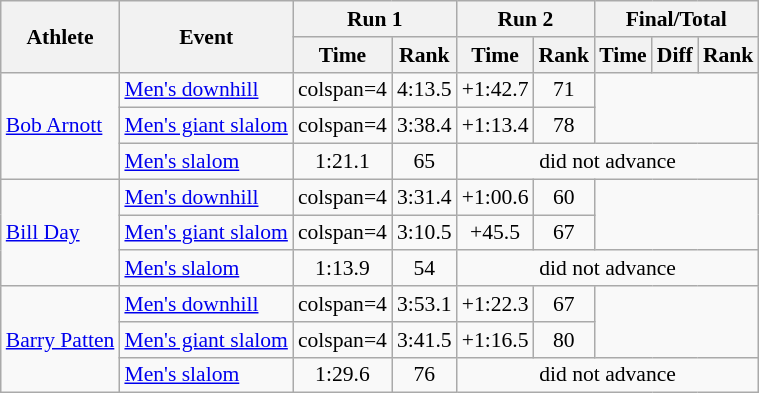<table class="wikitable" style="font-size:90%">
<tr>
<th rowspan="2">Athlete</th>
<th rowspan="2">Event</th>
<th colspan="2">Run 1</th>
<th colspan="2">Run 2</th>
<th colspan="3">Final/Total</th>
</tr>
<tr>
<th>Time</th>
<th>Rank</th>
<th>Time</th>
<th>Rank</th>
<th>Time</th>
<th>Diff</th>
<th>Rank</th>
</tr>
<tr align="center">
<td align="left" rowspan=3><a href='#'>Bob Arnott</a></td>
<td align="left"><a href='#'>Men's downhill</a></td>
<td>colspan=4 </td>
<td>4:13.5</td>
<td>+1:42.7</td>
<td>71</td>
</tr>
<tr align="center">
<td align="left"><a href='#'>Men's giant slalom</a></td>
<td>colspan=4 </td>
<td>3:38.4</td>
<td>+1:13.4</td>
<td>78</td>
</tr>
<tr align="center">
<td align="left"><a href='#'>Men's slalom</a></td>
<td>1:21.1</td>
<td>65</td>
<td colspan=5>did not advance</td>
</tr>
<tr align="center">
<td align="left" rowspan=3><a href='#'>Bill Day</a></td>
<td align="left"><a href='#'>Men's downhill</a></td>
<td>colspan=4 </td>
<td>3:31.4</td>
<td>+1:00.6</td>
<td>60</td>
</tr>
<tr align="center">
<td align="left"><a href='#'>Men's giant slalom</a></td>
<td>colspan=4 </td>
<td>3:10.5</td>
<td>+45.5</td>
<td>67</td>
</tr>
<tr align="center">
<td align="left"><a href='#'>Men's slalom</a></td>
<td>1:13.9</td>
<td>54</td>
<td colspan=5>did not advance</td>
</tr>
<tr align="center">
<td align="left" rowspan=3><a href='#'>Barry Patten</a></td>
<td align="left"><a href='#'>Men's downhill</a></td>
<td>colspan=4 </td>
<td>3:53.1</td>
<td>+1:22.3</td>
<td>67</td>
</tr>
<tr align="center">
<td align="left"><a href='#'>Men's giant slalom</a></td>
<td>colspan=4 </td>
<td>3:41.5</td>
<td>+1:16.5</td>
<td>80</td>
</tr>
<tr align="center">
<td align="left"><a href='#'>Men's slalom</a></td>
<td>1:29.6</td>
<td>76</td>
<td colspan=5>did not advance</td>
</tr>
</table>
